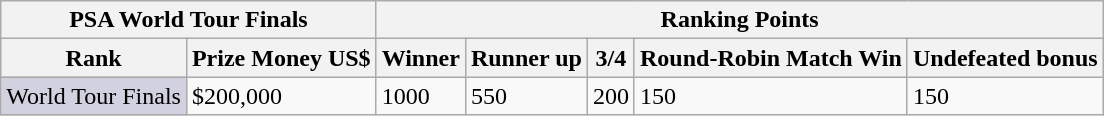<table class="wikitable">
<tr>
<th colspan=2>PSA World Tour Finals</th>
<th colspan=6>Ranking Points</th>
</tr>
<tr bgcolor="#d1e4fd">
<th>Rank</th>
<th>Prize Money US$</th>
<th>Winner</th>
<th>Runner up</th>
<th>3/4</th>
<th>Round-Robin Match Win</th>
<th>Undefeated bonus</th>
</tr>
<tr>
<td style="background:#d1d1e0;">World Tour Finals</td>
<td>$200,000</td>
<td>1000</td>
<td>550</td>
<td>200</td>
<td>150</td>
<td>150</td>
</tr>
</table>
